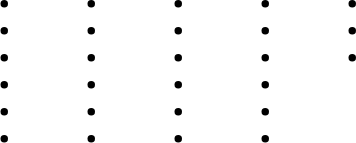<table>
<tr>
<td style="vertical-align:top; width:15%;"><br><ul><li></li><li></li><li></li><li></li><li></li><li></li></ul></td>
<td style="vertical-align:top; width:15%;"><br><ul><li></li><li></li><li></li><li></li><li></li><li></li></ul></td>
<td style="vertical-align:top; width:15%;"><br><ul><li></li><li></li><li></li><li></li><li></li><li></li></ul></td>
<td style="vertical-align:top; width:15%;"><br><ul><li></li><li></li><li></li><li></li><li></li><li></li></ul></td>
<td style="vertical-align:top; width:15%;"><br><ul><li></li><li></li><li></li></ul></td>
</tr>
</table>
